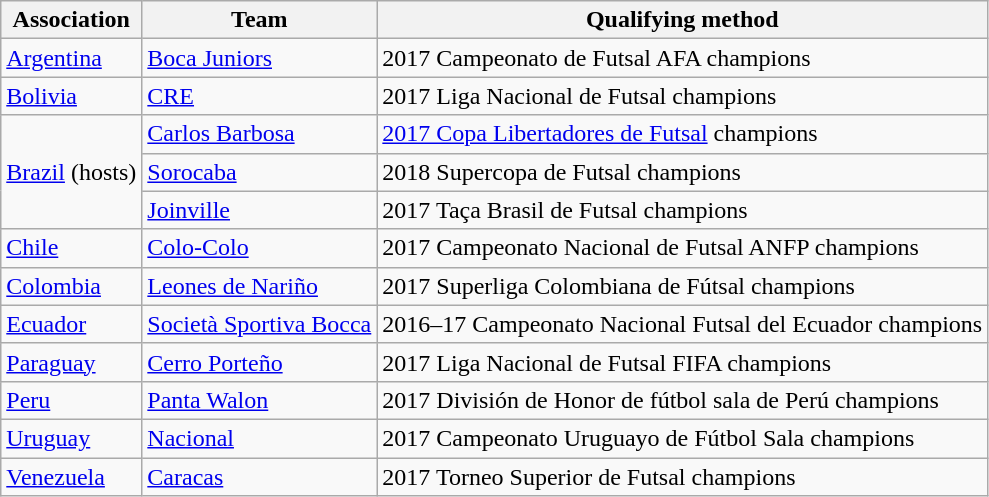<table class="wikitable sortable">
<tr>
<th>Association</th>
<th>Team</th>
<th>Qualifying method</th>
</tr>
<tr>
<td> <a href='#'>Argentina</a></td>
<td><a href='#'>Boca Juniors</a></td>
<td>2017 Campeonato de Futsal AFA champions</td>
</tr>
<tr>
<td> <a href='#'>Bolivia</a></td>
<td><a href='#'>CRE</a></td>
<td>2017 Liga Nacional de Futsal champions</td>
</tr>
<tr>
<td rowspan=3> <a href='#'>Brazil</a> (hosts)</td>
<td><a href='#'>Carlos Barbosa</a></td>
<td><a href='#'>2017 Copa Libertadores de Futsal</a> champions</td>
</tr>
<tr>
<td><a href='#'>Sorocaba</a></td>
<td>2018 Supercopa de Futsal champions</td>
</tr>
<tr>
<td><a href='#'>Joinville</a></td>
<td>2017 Taça Brasil de Futsal champions</td>
</tr>
<tr>
<td> <a href='#'>Chile</a></td>
<td><a href='#'>Colo-Colo</a></td>
<td>2017 Campeonato Nacional de Futsal ANFP champions</td>
</tr>
<tr>
<td> <a href='#'>Colombia</a></td>
<td><a href='#'>Leones de Nariño</a></td>
<td>2017 Superliga Colombiana de Fútsal champions</td>
</tr>
<tr>
<td> <a href='#'>Ecuador</a></td>
<td><a href='#'>Società Sportiva Bocca</a></td>
<td>2016–17 Campeonato Nacional Futsal del Ecuador champions</td>
</tr>
<tr>
<td> <a href='#'>Paraguay</a></td>
<td><a href='#'>Cerro Porteño</a></td>
<td>2017 Liga Nacional de Futsal FIFA champions</td>
</tr>
<tr>
<td> <a href='#'>Peru</a></td>
<td><a href='#'>Panta Walon</a></td>
<td>2017 División de Honor de fútbol sala de Perú champions</td>
</tr>
<tr>
<td> <a href='#'>Uruguay</a></td>
<td><a href='#'>Nacional</a></td>
<td>2017 Campeonato Uruguayo de Fútbol Sala champions</td>
</tr>
<tr>
<td> <a href='#'>Venezuela</a></td>
<td><a href='#'>Caracas</a></td>
<td>2017 Torneo Superior de Futsal champions</td>
</tr>
</table>
